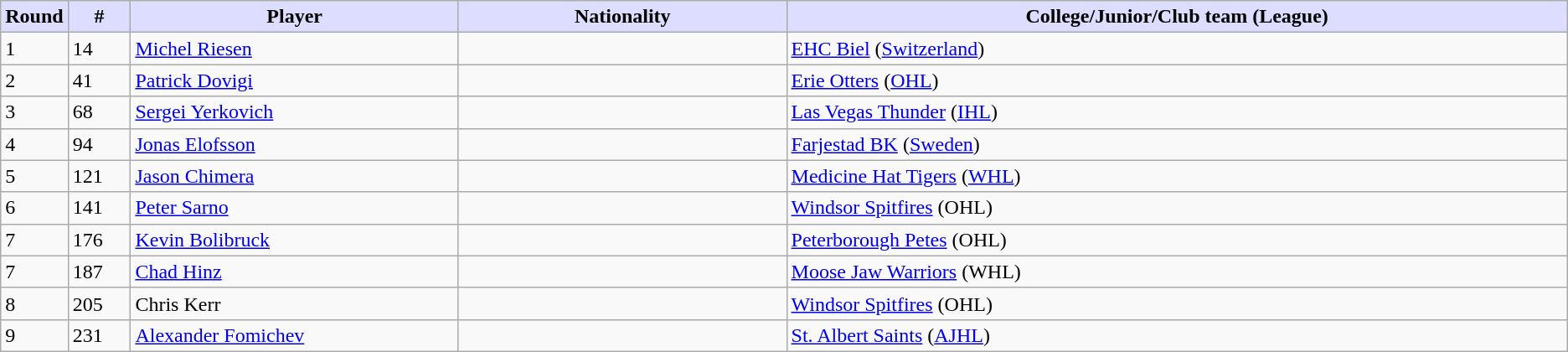<table class="wikitable">
<tr style="text-align:center;">
<th style="background:#ddf; width:4.0%;">Round</th>
<th style="background:#ddf; width:4.0%;">#</th>
<th style="background:#ddf; width:21.0%;">Player</th>
<th style="background:#ddf; width:21.0%;">Nationality</th>
<th style="background:#ddf; width:100.0%;">College/Junior/Club team (League)</th>
</tr>
<tr>
<td>1</td>
<td>14</td>
<td><a href='#'>Michel Riesen</a></td>
<td></td>
<td><a href='#'>EHC Biel</a> (<a href='#'>Switzerland</a>)</td>
</tr>
<tr>
<td>2</td>
<td>41</td>
<td><a href='#'>Patrick Dovigi</a></td>
<td></td>
<td><a href='#'>Erie Otters</a> (<a href='#'>OHL</a>)</td>
</tr>
<tr>
<td>3</td>
<td>68</td>
<td><a href='#'>Sergei Yerkovich</a></td>
<td></td>
<td><a href='#'>Las Vegas Thunder</a> (<a href='#'>IHL</a>)</td>
</tr>
<tr>
<td>4</td>
<td>94</td>
<td><a href='#'>Jonas Elofsson</a></td>
<td></td>
<td><a href='#'>Farjestad BK</a> (<a href='#'>Sweden</a>)</td>
</tr>
<tr>
<td>5</td>
<td>121</td>
<td><a href='#'>Jason Chimera</a></td>
<td></td>
<td><a href='#'>Medicine Hat Tigers</a> (<a href='#'>WHL</a>)</td>
</tr>
<tr>
<td>6</td>
<td>141</td>
<td><a href='#'>Peter Sarno</a></td>
<td></td>
<td><a href='#'>Windsor Spitfires</a> (OHL)</td>
</tr>
<tr>
<td>7</td>
<td>176</td>
<td><a href='#'>Kevin Bolibruck</a></td>
<td></td>
<td><a href='#'>Peterborough Petes</a> (OHL)</td>
</tr>
<tr>
<td>7</td>
<td>187</td>
<td><a href='#'>Chad Hinz</a></td>
<td></td>
<td><a href='#'>Moose Jaw Warriors</a> (WHL)</td>
</tr>
<tr>
<td>8</td>
<td>205</td>
<td>Chris Kerr</td>
<td></td>
<td><a href='#'>Windsor Spitfires</a> (OHL)</td>
</tr>
<tr>
<td>9</td>
<td>231</td>
<td><a href='#'>Alexander Fomichev</a></td>
<td></td>
<td><a href='#'>St. Albert Saints</a> (<a href='#'>AJHL</a>)</td>
</tr>
</table>
